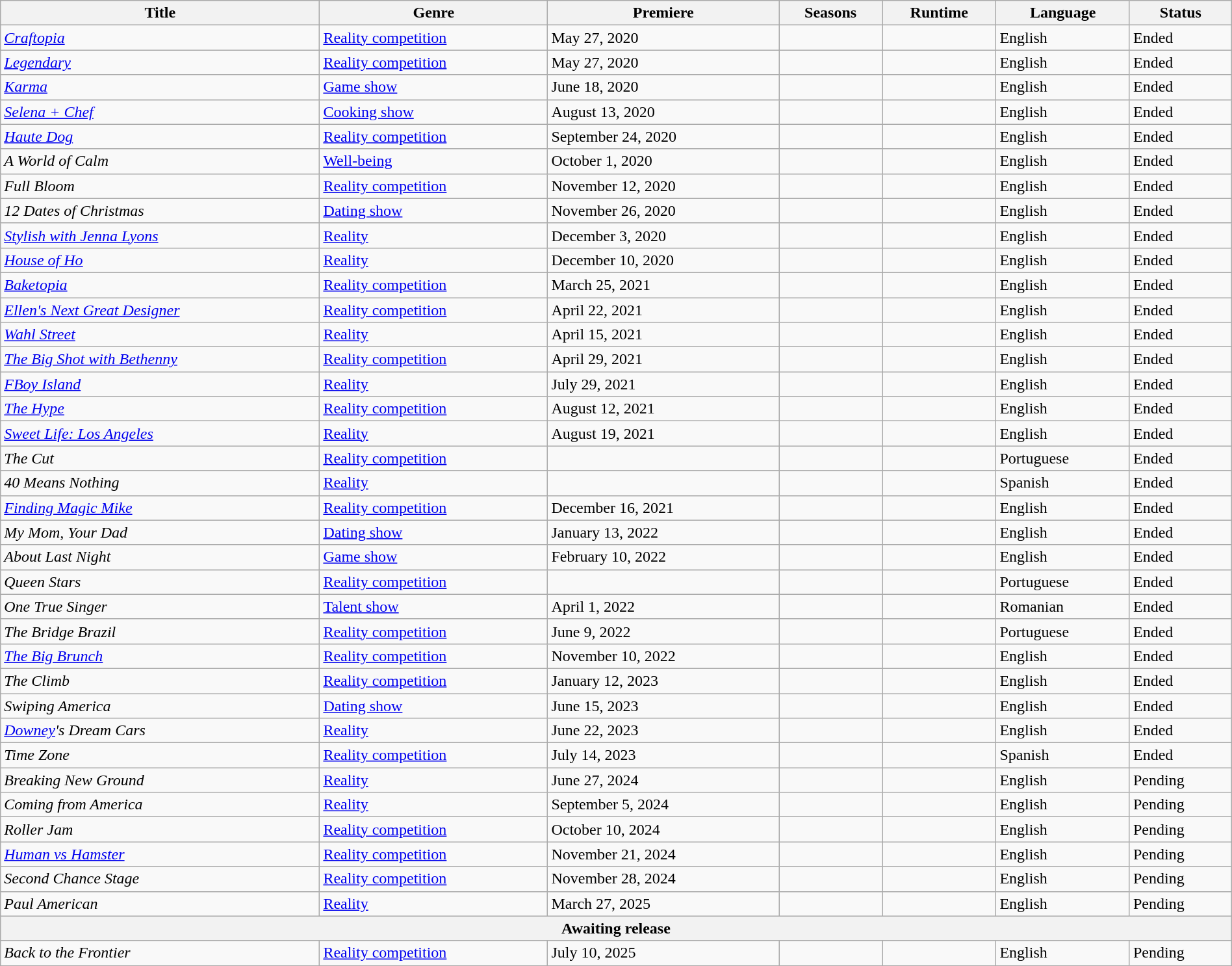<table class="wikitable sortable" style="width:100%;">
<tr>
<th>Title</th>
<th>Genre</th>
<th>Premiere</th>
<th>Seasons</th>
<th>Runtime</th>
<th>Language</th>
<th>Status</th>
</tr>
<tr>
<td><em><a href='#'>Craftopia</a></em></td>
<td><a href='#'>Reality competition</a></td>
<td>May 27, 2020</td>
<td></td>
<td></td>
<td>English</td>
<td>Ended</td>
</tr>
<tr>
<td><em><a href='#'>Legendary</a></em></td>
<td><a href='#'>Reality competition</a></td>
<td>May 27, 2020</td>
<td></td>
<td></td>
<td>English</td>
<td>Ended</td>
</tr>
<tr>
<td><em><a href='#'>Karma</a></em></td>
<td><a href='#'>Game show</a></td>
<td>June 18, 2020</td>
<td></td>
<td></td>
<td>English</td>
<td>Ended</td>
</tr>
<tr>
<td><em><a href='#'>Selena + Chef</a></em></td>
<td><a href='#'>Cooking show</a></td>
<td>August 13, 2020</td>
<td></td>
<td></td>
<td>English</td>
<td>Ended</td>
</tr>
<tr>
<td><em><a href='#'>Haute Dog</a></em></td>
<td><a href='#'>Reality competition</a></td>
<td>September 24, 2020</td>
<td></td>
<td></td>
<td>English</td>
<td>Ended</td>
</tr>
<tr>
<td><em>A World of Calm</em></td>
<td><a href='#'>Well-being</a></td>
<td>October 1, 2020</td>
<td></td>
<td></td>
<td>English</td>
<td>Ended</td>
</tr>
<tr>
<td><em>Full Bloom</em></td>
<td><a href='#'>Reality competition</a></td>
<td>November 12, 2020</td>
<td></td>
<td></td>
<td>English</td>
<td>Ended</td>
</tr>
<tr>
<td><em>12 Dates of Christmas</em></td>
<td><a href='#'>Dating show</a></td>
<td>November 26, 2020</td>
<td></td>
<td></td>
<td>English</td>
<td>Ended</td>
</tr>
<tr>
<td><em><a href='#'>Stylish with Jenna Lyons</a></em></td>
<td><a href='#'>Reality</a></td>
<td>December 3, 2020</td>
<td></td>
<td></td>
<td>English</td>
<td>Ended</td>
</tr>
<tr>
<td><em><a href='#'>House of Ho</a></em></td>
<td><a href='#'>Reality</a></td>
<td>December 10, 2020</td>
<td></td>
<td></td>
<td>English</td>
<td>Ended</td>
</tr>
<tr>
<td><em><a href='#'>Baketopia</a></em></td>
<td><a href='#'>Reality competition</a></td>
<td>March 25, 2021</td>
<td></td>
<td></td>
<td>English</td>
<td>Ended</td>
</tr>
<tr>
<td><em><a href='#'>Ellen's Next Great Designer</a></em></td>
<td><a href='#'>Reality competition</a></td>
<td>April 22, 2021</td>
<td></td>
<td></td>
<td>English</td>
<td>Ended</td>
</tr>
<tr>
<td><em><a href='#'>Wahl Street</a></em></td>
<td><a href='#'>Reality</a></td>
<td>April 15, 2021</td>
<td></td>
<td></td>
<td>English</td>
<td>Ended</td>
</tr>
<tr>
<td><em><a href='#'>The Big Shot with Bethenny</a></em></td>
<td><a href='#'>Reality competition</a></td>
<td>April 29, 2021</td>
<td></td>
<td></td>
<td>English</td>
<td>Ended</td>
</tr>
<tr>
<td><em><a href='#'>FBoy Island</a></em></td>
<td><a href='#'>Reality</a></td>
<td>July 29, 2021</td>
<td></td>
<td></td>
<td>English</td>
<td>Ended</td>
</tr>
<tr>
<td><em><a href='#'>The Hype</a></em></td>
<td><a href='#'>Reality competition</a></td>
<td>August 12, 2021</td>
<td></td>
<td></td>
<td>English</td>
<td>Ended</td>
</tr>
<tr>
<td><em><a href='#'>Sweet Life: Los Angeles</a></em></td>
<td><a href='#'>Reality</a></td>
<td>August 19, 2021</td>
<td></td>
<td></td>
<td>English</td>
<td>Ended</td>
</tr>
<tr>
<td><em>The Cut</em></td>
<td><a href='#'>Reality competition</a></td>
<td></td>
<td></td>
<td></td>
<td>Portuguese</td>
<td>Ended</td>
</tr>
<tr>
<td><em>40 Means Nothing</em></td>
<td><a href='#'>Reality</a></td>
<td></td>
<td></td>
<td></td>
<td>Spanish</td>
<td>Ended</td>
</tr>
<tr>
<td><em><a href='#'>Finding Magic Mike</a></em></td>
<td><a href='#'>Reality competition</a></td>
<td>December 16, 2021</td>
<td></td>
<td></td>
<td>English</td>
<td>Ended</td>
</tr>
<tr>
<td><em>My Mom, Your Dad</em></td>
<td><a href='#'>Dating show</a></td>
<td>January 13, 2022</td>
<td></td>
<td></td>
<td>English</td>
<td>Ended</td>
</tr>
<tr>
<td><em>About Last Night</em></td>
<td><a href='#'>Game show</a></td>
<td>February 10, 2022</td>
<td></td>
<td></td>
<td>English</td>
<td>Ended</td>
</tr>
<tr>
<td><em>Queen Stars</em></td>
<td><a href='#'>Reality competition</a></td>
<td></td>
<td></td>
<td></td>
<td>Portuguese</td>
<td>Ended</td>
</tr>
<tr>
<td><em>One True Singer</em></td>
<td><a href='#'>Talent show</a></td>
<td>April 1, 2022</td>
<td></td>
<td></td>
<td>Romanian</td>
<td>Ended</td>
</tr>
<tr>
<td><em>The Bridge Brazil</em></td>
<td><a href='#'>Reality competition</a></td>
<td>June 9, 2022</td>
<td></td>
<td></td>
<td>Portuguese</td>
<td>Ended</td>
</tr>
<tr>
<td><em><a href='#'>The Big Brunch</a></em></td>
<td><a href='#'>Reality competition</a></td>
<td>November 10, 2022</td>
<td></td>
<td></td>
<td>English</td>
<td>Ended</td>
</tr>
<tr>
<td><em>The Climb</em></td>
<td><a href='#'>Reality competition</a></td>
<td>January 12, 2023</td>
<td></td>
<td></td>
<td>English</td>
<td>Ended</td>
</tr>
<tr>
<td><em>Swiping America</em></td>
<td><a href='#'>Dating show</a></td>
<td>June 15, 2023</td>
<td></td>
<td></td>
<td>English</td>
<td>Ended</td>
</tr>
<tr>
<td><em><a href='#'>Downey</a>'s Dream Cars</em></td>
<td><a href='#'>Reality</a></td>
<td>June 22, 2023</td>
<td></td>
<td></td>
<td>English</td>
<td>Ended</td>
</tr>
<tr>
<td><em>Time Zone</em></td>
<td><a href='#'>Reality competition</a></td>
<td>July 14, 2023</td>
<td></td>
<td></td>
<td>Spanish</td>
<td>Ended</td>
</tr>
<tr>
<td><em>Breaking New Ground</em></td>
<td><a href='#'>Reality</a></td>
<td>June 27, 2024</td>
<td></td>
<td></td>
<td>English</td>
<td>Pending</td>
</tr>
<tr>
<td><em>Coming from America</em></td>
<td><a href='#'>Reality</a></td>
<td>September 5, 2024</td>
<td></td>
<td></td>
<td>English</td>
<td>Pending</td>
</tr>
<tr>
<td><em>Roller Jam</em></td>
<td><a href='#'>Reality competition</a></td>
<td>October 10, 2024</td>
<td></td>
<td></td>
<td>English</td>
<td>Pending</td>
</tr>
<tr>
<td><em><a href='#'>Human vs Hamster</a></em></td>
<td><a href='#'>Reality competition</a></td>
<td>November 21, 2024</td>
<td></td>
<td></td>
<td>English</td>
<td>Pending</td>
</tr>
<tr>
<td><em>Second Chance Stage</em></td>
<td><a href='#'>Reality competition</a></td>
<td>November 28, 2024</td>
<td></td>
<td></td>
<td>English</td>
<td>Pending</td>
</tr>
<tr>
<td><em>Paul American</em></td>
<td><a href='#'>Reality</a></td>
<td>March 27, 2025</td>
<td></td>
<td></td>
<td>English</td>
<td>Pending</td>
</tr>
<tr>
<th colspan="7">Awaiting release</th>
</tr>
<tr>
<td><em>Back to the Frontier</em></td>
<td><a href='#'>Reality competition</a></td>
<td>July 10, 2025</td>
<td></td>
<td></td>
<td>English</td>
<td>Pending</td>
</tr>
</table>
